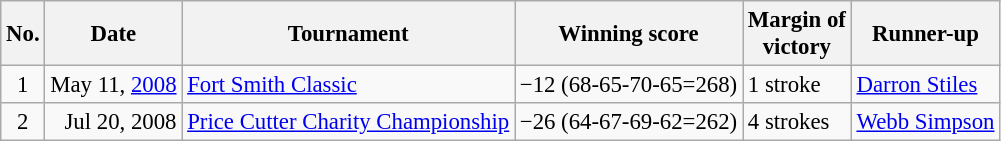<table class="wikitable" style="font-size:95%;">
<tr>
<th>No.</th>
<th>Date</th>
<th>Tournament</th>
<th>Winning score</th>
<th>Margin of<br>victory</th>
<th>Runner-up</th>
</tr>
<tr>
<td align=center>1</td>
<td align=right>May 11, <a href='#'>2008</a></td>
<td><a href='#'>Fort Smith Classic</a></td>
<td>−12 (68-65-70-65=268)</td>
<td>1 stroke</td>
<td> <a href='#'>Darron Stiles</a></td>
</tr>
<tr>
<td align=center>2</td>
<td align=right>Jul 20, 2008</td>
<td><a href='#'>Price Cutter Charity Championship</a></td>
<td>−26 (64-67-69-62=262)</td>
<td>4 strokes</td>
<td> <a href='#'>Webb Simpson</a></td>
</tr>
</table>
